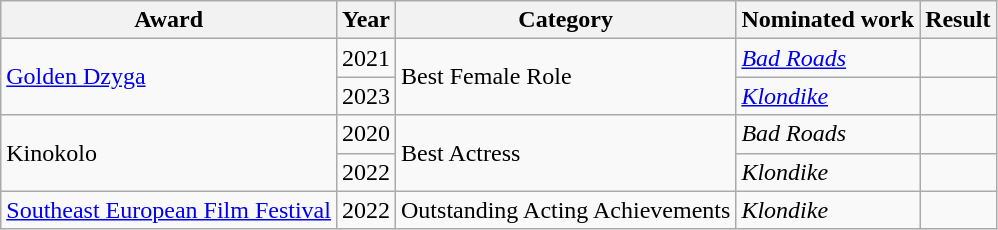<table class="wikitable sortable">
<tr>
<th>Award</th>
<th>Year</th>
<th>Category</th>
<th>Nominated work</th>
<th>Result</th>
</tr>
<tr>
<td rowspan="2"><a href='#'>Golden Dzyga</a></td>
<td>2021</td>
<td rowspan="2">Best Female Role</td>
<td><em><a href='#'>Bad Roads</a></em></td>
<td></td>
</tr>
<tr>
<td>2023</td>
<td><a href='#'><em>Klondike</em></a></td>
<td></td>
</tr>
<tr>
<td rowspan="2">Kinokolo</td>
<td>2020</td>
<td rowspan="2">Best Actress</td>
<td><em>Bad Roads</em></td>
<td></td>
</tr>
<tr>
<td>2022</td>
<td><em>Klondike</em></td>
<td></td>
</tr>
<tr>
<td><a href='#'>Southeast European Film Festival</a></td>
<td>2022</td>
<td>Outstanding Acting Achievements</td>
<td><em>Klondike</em></td>
<td></td>
</tr>
</table>
